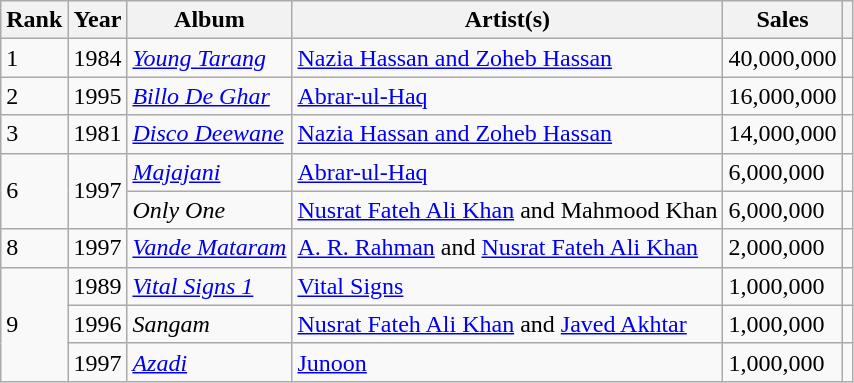<table class="wikitable sortable">
<tr>
<th scope="col">Rank</th>
<th scope="col">Year</th>
<th scope="col">Album</th>
<th scope="col">Artist(s)</th>
<th scope="col">Sales</th>
<th scope="col"></th>
</tr>
<tr>
<td>1</td>
<td>1984</td>
<td><em><a href='#'>Young Tarang</a></em></td>
<td><a href='#'>Nazia Hassan and Zoheb Hassan</a></td>
<td>40,000,000</td>
<td></td>
</tr>
<tr>
<td>2</td>
<td>1995</td>
<td><em><a href='#'>Billo De Ghar</a></em></td>
<td><a href='#'>Abrar-ul-Haq</a></td>
<td>16,000,000</td>
<td></td>
</tr>
<tr>
<td>3</td>
<td>1981</td>
<td><em><a href='#'>Disco Deewane</a></em></td>
<td><a href='#'>Nazia Hassan and Zoheb Hassan</a></td>
<td>14,000,000</td>
<td></td>
</tr>
<tr>
<td rowspan="2">6</td>
<td rowspan="2">1997</td>
<td><em><a href='#'>Majajani</a></em></td>
<td><a href='#'>Abrar-ul-Haq</a></td>
<td>6,000,000</td>
<td></td>
</tr>
<tr>
<td><em>Only One</em></td>
<td><a href='#'>Nusrat Fateh Ali Khan</a> and Mahmood Khan</td>
<td>6,000,000</td>
<td></td>
</tr>
<tr>
<td>8</td>
<td>1997</td>
<td><em><a href='#'>Vande Mataram</a></em></td>
<td><a href='#'>A. R. Rahman</a> and <a href='#'>Nusrat Fateh Ali Khan</a></td>
<td>2,000,000</td>
<td></td>
</tr>
<tr>
<td rowspan="3">9</td>
<td>1989</td>
<td><em><a href='#'>Vital Signs 1</a></em></td>
<td><a href='#'>Vital Signs</a></td>
<td>1,000,000</td>
<td></td>
</tr>
<tr>
<td>1996</td>
<td><em>Sangam</em></td>
<td><a href='#'>Nusrat Fateh Ali Khan</a> and <a href='#'>Javed Akhtar</a></td>
<td>1,000,000</td>
<td></td>
</tr>
<tr>
<td>1997</td>
<td><em><a href='#'>Azadi</a></em></td>
<td><a href='#'>Junoon</a></td>
<td>1,000,000</td>
<td></td>
</tr>
</table>
